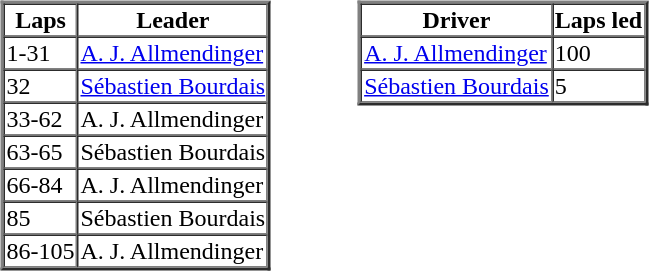<table>
<tr>
<td valign="top"><br><table border=2 cellspacing=0>
<tr>
<th>Laps</th>
<th>Leader</th>
</tr>
<tr>
<td>1-31</td>
<td><a href='#'>A. J. Allmendinger</a></td>
</tr>
<tr>
<td>32</td>
<td><a href='#'>Sébastien Bourdais</a></td>
</tr>
<tr>
<td>33-62</td>
<td>A. J. Allmendinger</td>
</tr>
<tr>
<td>63-65</td>
<td>Sébastien Bourdais</td>
</tr>
<tr>
<td>66-84</td>
<td>A. J. Allmendinger</td>
</tr>
<tr>
<td>85</td>
<td>Sébastien Bourdais</td>
</tr>
<tr>
<td>86-105</td>
<td>A. J. Allmendinger</td>
</tr>
</table>
</td>
<td width="50"> </td>
<td valign="top"><br><table border=2 cellspacing=0>
<tr>
<th>Driver</th>
<th>Laps led</th>
</tr>
<tr>
<td><a href='#'>A. J. Allmendinger</a></td>
<td>100</td>
</tr>
<tr>
<td><a href='#'>Sébastien Bourdais</a></td>
<td>5</td>
</tr>
</table>
</td>
</tr>
</table>
